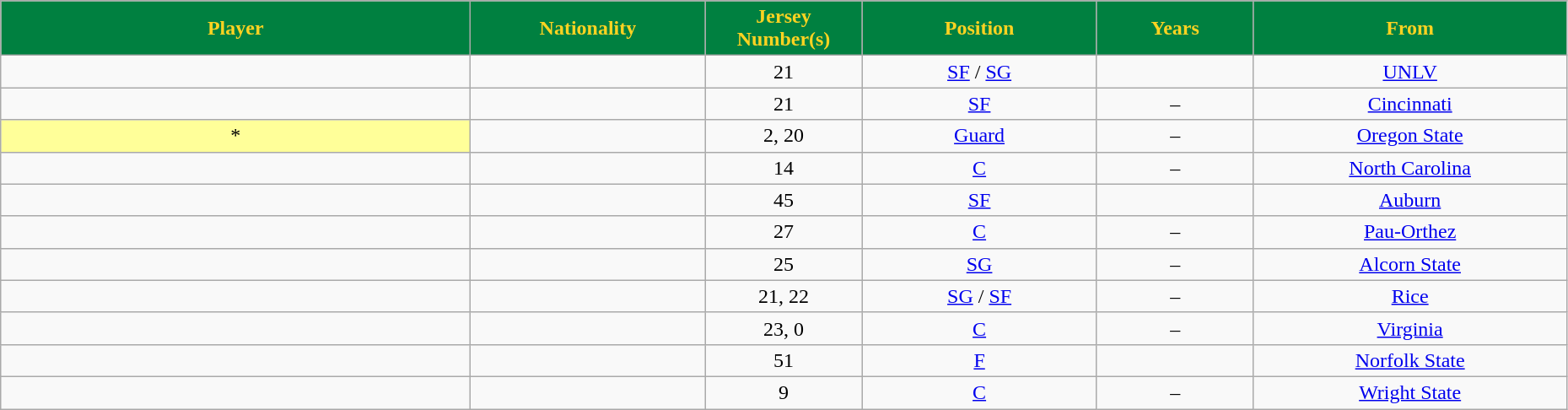<table class="wikitable" style="text-align:center" width="98%">
<tr>
<th style="background:#008040;color:#FFD321;" width="30%">Player</th>
<th style="background:#008040;color:#FFD321;" width="15%">Nationality</th>
<th style="background:#008040;color:#FFD321;" width="10%">Jersey Number(s)</th>
<th style="background:#008040;color:#FFD321;" width="15%">Position</th>
<th style="background:#008040;color:#FFD321;" width="10%">Years</th>
<th style="background:#008040;color:#FFD321;" width="20%">From</th>
</tr>
<tr>
<td></td>
<td></td>
<td>21</td>
<td><a href='#'>SF</a> / <a href='#'>SG</a></td>
<td></td>
<td><a href='#'>UNLV</a></td>
</tr>
<tr>
<td></td>
<td></td>
<td>21</td>
<td><a href='#'>SF</a></td>
<td>–</td>
<td><a href='#'>Cincinnati</a></td>
</tr>
<tr>
<td bgcolor="#FFFF99">* </td>
<td></td>
<td>2, 20</td>
<td><a href='#'>Guard</a></td>
<td>–</td>
<td><a href='#'>Oregon State</a></td>
</tr>
<tr>
<td></td>
<td></td>
<td>14</td>
<td><a href='#'>C</a></td>
<td>–</td>
<td><a href='#'>North Carolina</a></td>
</tr>
<tr>
<td></td>
<td></td>
<td>45</td>
<td><a href='#'>SF</a></td>
<td></td>
<td><a href='#'>Auburn</a></td>
</tr>
<tr>
<td></td>
<td></td>
<td>27</td>
<td><a href='#'>C</a></td>
<td>–</td>
<td><a href='#'>Pau-Orthez</a></td>
</tr>
<tr>
<td></td>
<td></td>
<td>25</td>
<td><a href='#'>SG</a></td>
<td>–</td>
<td><a href='#'>Alcorn State</a></td>
</tr>
<tr>
<td></td>
<td></td>
<td>21, 22</td>
<td><a href='#'>SG</a> / <a href='#'>SF</a></td>
<td>–</td>
<td><a href='#'>Rice</a></td>
</tr>
<tr>
<td></td>
<td></td>
<td>23, 0</td>
<td><a href='#'>C</a></td>
<td>–<br></td>
<td><a href='#'>Virginia</a></td>
</tr>
<tr>
<td></td>
<td></td>
<td>51</td>
<td><a href='#'>F</a></td>
<td></td>
<td><a href='#'>Norfolk State</a></td>
</tr>
<tr>
<td></td>
<td></td>
<td>9</td>
<td><a href='#'>C</a></td>
<td>–</td>
<td><a href='#'>Wright State</a></td>
</tr>
</table>
